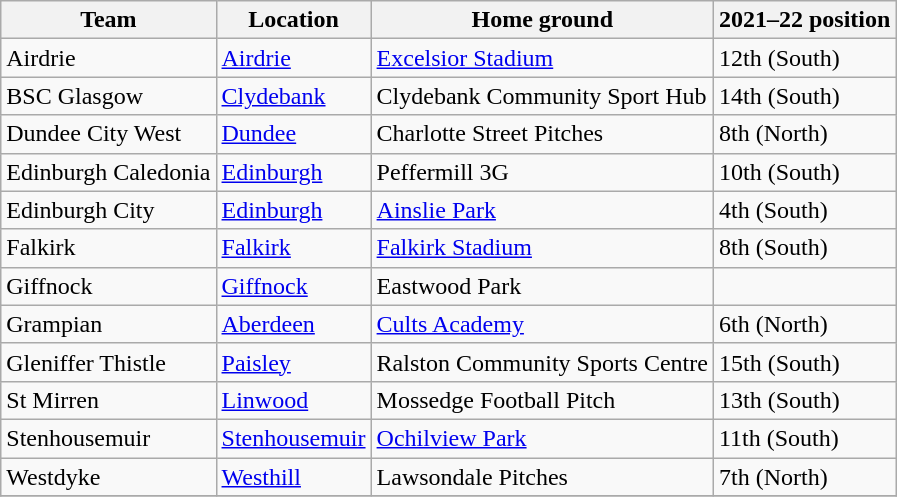<table class="wikitable sortable">
<tr>
<th>Team</th>
<th>Location</th>
<th>Home ground</th>
<th>2021–22 position</th>
</tr>
<tr>
<td>Airdrie</td>
<td><a href='#'>Airdrie</a></td>
<td><a href='#'>Excelsior Stadium</a></td>
<td>12th (South)</td>
</tr>
<tr>
<td>BSC Glasgow</td>
<td><a href='#'>Clydebank</a></td>
<td>Clydebank Community Sport Hub</td>
<td>14th (South)</td>
</tr>
<tr>
<td>Dundee City West</td>
<td><a href='#'>Dundee</a></td>
<td>Charlotte Street Pitches</td>
<td>8th (North)</td>
</tr>
<tr>
<td>Edinburgh Caledonia</td>
<td><a href='#'>Edinburgh</a></td>
<td>Peffermill 3G</td>
<td>10th (South)</td>
</tr>
<tr>
<td>Edinburgh City</td>
<td><a href='#'>Edinburgh</a></td>
<td><a href='#'>Ainslie Park</a></td>
<td>4th (South)</td>
</tr>
<tr>
<td>Falkirk</td>
<td><a href='#'>Falkirk</a></td>
<td><a href='#'>Falkirk Stadium</a></td>
<td>8th (South)</td>
</tr>
<tr>
<td>Giffnock</td>
<td><a href='#'>Giffnock</a></td>
<td>Eastwood Park</td>
<td></td>
</tr>
<tr>
<td>Grampian</td>
<td><a href='#'>Aberdeen</a></td>
<td><a href='#'>Cults Academy</a></td>
<td>6th (North)</td>
</tr>
<tr>
<td>Gleniffer Thistle</td>
<td><a href='#'>Paisley</a></td>
<td>Ralston Community Sports Centre</td>
<td>15th (South)</td>
</tr>
<tr>
<td>St Mirren</td>
<td><a href='#'>Linwood</a></td>
<td>Mossedge Football Pitch</td>
<td>13th (South)</td>
</tr>
<tr>
<td>Stenhousemuir</td>
<td><a href='#'>Stenhousemuir</a></td>
<td><a href='#'>Ochilview Park</a></td>
<td>11th (South)</td>
</tr>
<tr>
<td>Westdyke</td>
<td><a href='#'>Westhill</a></td>
<td>Lawsondale Pitches</td>
<td>7th (North)</td>
</tr>
<tr>
</tr>
</table>
